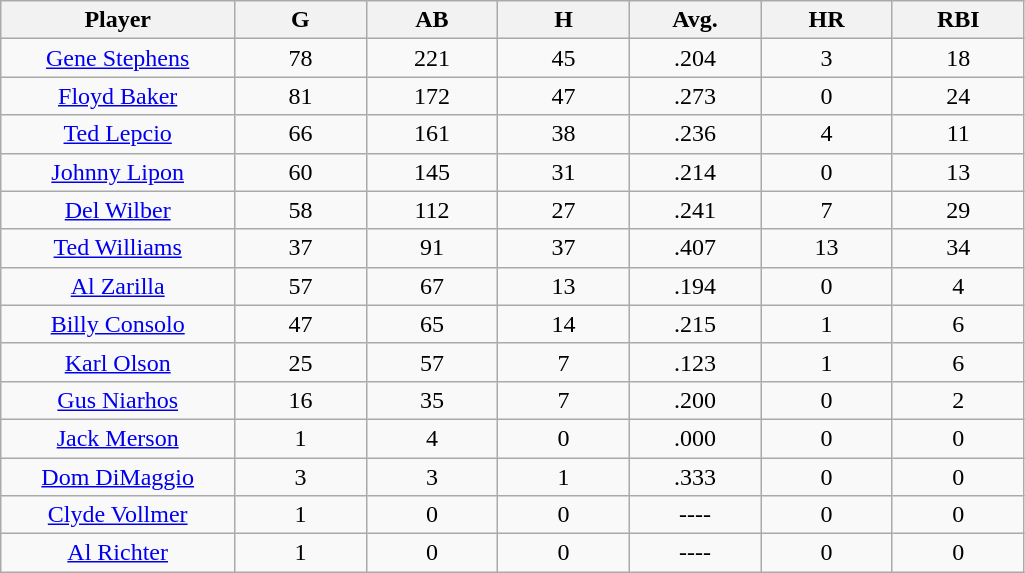<table class="wikitable sortable">
<tr>
<th bgcolor="#DDDDFF" width="16%">Player</th>
<th bgcolor="#DDDDFF" width="9%">G</th>
<th bgcolor="#DDDDFF" width="9%">AB</th>
<th bgcolor="#DDDDFF" width="9%">H</th>
<th bgcolor="#DDDDFF" width="9%">Avg.</th>
<th bgcolor="#DDDDFF" width="9%">HR</th>
<th bgcolor="#DDDDFF" width="9%">RBI</th>
</tr>
<tr align="center">
<td><a href='#'>Gene Stephens</a></td>
<td>78</td>
<td>221</td>
<td>45</td>
<td>.204</td>
<td>3</td>
<td>18</td>
</tr>
<tr align="center">
<td><a href='#'>Floyd Baker</a></td>
<td>81</td>
<td>172</td>
<td>47</td>
<td>.273</td>
<td>0</td>
<td>24</td>
</tr>
<tr align="center">
<td><a href='#'>Ted Lepcio</a></td>
<td>66</td>
<td>161</td>
<td>38</td>
<td>.236</td>
<td>4</td>
<td>11</td>
</tr>
<tr align="center">
<td><a href='#'>Johnny Lipon</a></td>
<td>60</td>
<td>145</td>
<td>31</td>
<td>.214</td>
<td>0</td>
<td>13</td>
</tr>
<tr align="center">
<td><a href='#'>Del Wilber</a></td>
<td>58</td>
<td>112</td>
<td>27</td>
<td>.241</td>
<td>7</td>
<td>29</td>
</tr>
<tr align="center">
<td><a href='#'>Ted Williams</a></td>
<td>37</td>
<td>91</td>
<td>37</td>
<td>.407</td>
<td>13</td>
<td>34</td>
</tr>
<tr align="center">
<td><a href='#'>Al Zarilla</a></td>
<td>57</td>
<td>67</td>
<td>13</td>
<td>.194</td>
<td>0</td>
<td>4</td>
</tr>
<tr align="center">
<td><a href='#'>Billy Consolo</a></td>
<td>47</td>
<td>65</td>
<td>14</td>
<td>.215</td>
<td>1</td>
<td>6</td>
</tr>
<tr align="center">
<td><a href='#'>Karl Olson</a></td>
<td>25</td>
<td>57</td>
<td>7</td>
<td>.123</td>
<td>1</td>
<td>6</td>
</tr>
<tr align="center">
<td><a href='#'>Gus Niarhos</a></td>
<td>16</td>
<td>35</td>
<td>7</td>
<td>.200</td>
<td>0</td>
<td>2</td>
</tr>
<tr align="center">
<td><a href='#'>Jack Merson</a></td>
<td>1</td>
<td>4</td>
<td>0</td>
<td>.000</td>
<td>0</td>
<td>0</td>
</tr>
<tr align="center">
<td><a href='#'>Dom DiMaggio</a></td>
<td>3</td>
<td>3</td>
<td>1</td>
<td>.333</td>
<td>0</td>
<td>0</td>
</tr>
<tr align="center">
<td><a href='#'>Clyde Vollmer</a></td>
<td>1</td>
<td>0</td>
<td>0</td>
<td>----</td>
<td>0</td>
<td>0</td>
</tr>
<tr align="center">
<td><a href='#'>Al Richter</a></td>
<td>1</td>
<td>0</td>
<td>0</td>
<td>----</td>
<td>0</td>
<td>0</td>
</tr>
</table>
